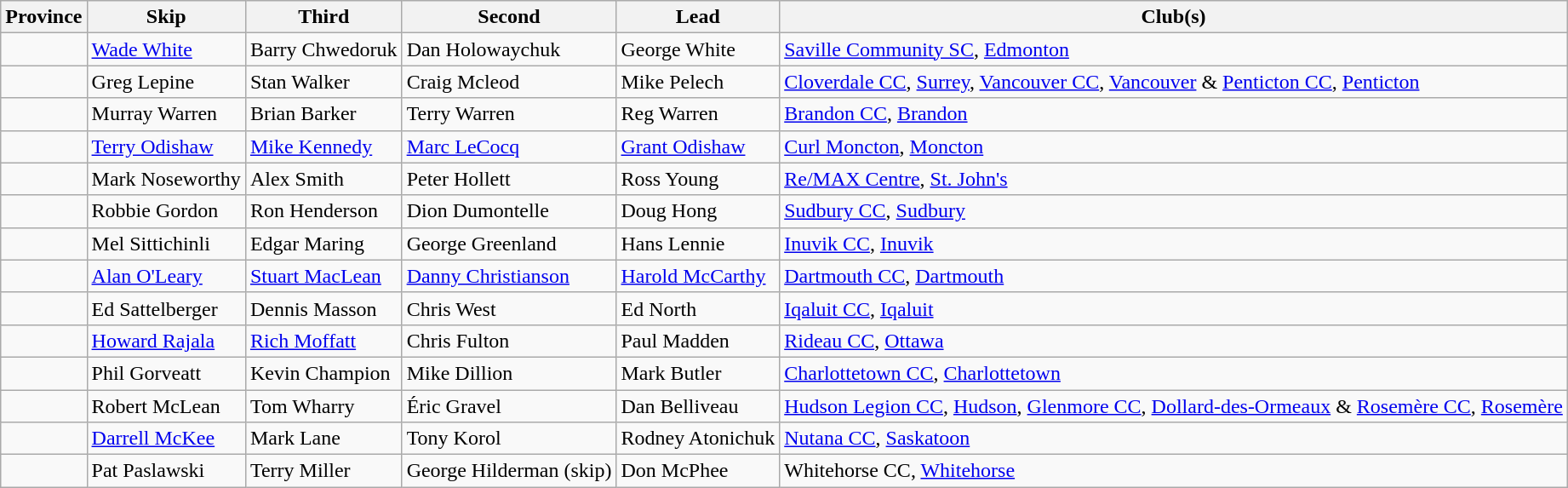<table class="wikitable">
<tr>
<th>Province</th>
<th>Skip</th>
<th>Third</th>
<th>Second</th>
<th>Lead</th>
<th>Club(s)</th>
</tr>
<tr>
<td></td>
<td><a href='#'>Wade White</a></td>
<td>Barry Chwedoruk</td>
<td>Dan Holowaychuk</td>
<td>George White</td>
<td><a href='#'>Saville Community SC</a>, <a href='#'>Edmonton</a></td>
</tr>
<tr>
<td></td>
<td>Greg Lepine</td>
<td>Stan Walker</td>
<td>Craig Mcleod</td>
<td>Mike Pelech</td>
<td><a href='#'>Cloverdale CC</a>, <a href='#'>Surrey</a>, <a href='#'>Vancouver CC</a>, <a href='#'>Vancouver</a> & <a href='#'>Penticton CC</a>, <a href='#'>Penticton</a></td>
</tr>
<tr>
<td></td>
<td>Murray Warren</td>
<td>Brian Barker</td>
<td>Terry Warren</td>
<td>Reg Warren</td>
<td><a href='#'>Brandon CC</a>, <a href='#'>Brandon</a></td>
</tr>
<tr>
<td></td>
<td><a href='#'>Terry Odishaw</a></td>
<td><a href='#'>Mike Kennedy</a></td>
<td><a href='#'>Marc LeCocq</a></td>
<td><a href='#'>Grant Odishaw</a></td>
<td><a href='#'>Curl Moncton</a>, <a href='#'>Moncton</a></td>
</tr>
<tr>
<td></td>
<td>Mark Noseworthy</td>
<td>Alex Smith</td>
<td>Peter Hollett</td>
<td>Ross Young</td>
<td><a href='#'>Re/MAX Centre</a>, <a href='#'>St. John's</a></td>
</tr>
<tr>
<td></td>
<td>Robbie Gordon</td>
<td>Ron Henderson</td>
<td>Dion Dumontelle</td>
<td>Doug Hong</td>
<td><a href='#'>Sudbury CC</a>, <a href='#'>Sudbury</a></td>
</tr>
<tr>
<td></td>
<td>Mel Sittichinli</td>
<td>Edgar Maring</td>
<td>George Greenland</td>
<td>Hans Lennie</td>
<td><a href='#'>Inuvik CC</a>, <a href='#'>Inuvik</a></td>
</tr>
<tr>
<td></td>
<td><a href='#'>Alan O'Leary</a></td>
<td><a href='#'>Stuart MacLean</a></td>
<td><a href='#'>Danny Christianson</a></td>
<td><a href='#'>Harold McCarthy</a></td>
<td><a href='#'>Dartmouth CC</a>, <a href='#'>Dartmouth</a></td>
</tr>
<tr>
<td></td>
<td>Ed Sattelberger</td>
<td>Dennis Masson</td>
<td>Chris West</td>
<td>Ed North</td>
<td><a href='#'>Iqaluit CC</a>, <a href='#'>Iqaluit</a></td>
</tr>
<tr>
<td></td>
<td><a href='#'>Howard Rajala</a></td>
<td><a href='#'>Rich Moffatt</a></td>
<td>Chris Fulton</td>
<td>Paul Madden</td>
<td><a href='#'>Rideau CC</a>, <a href='#'>Ottawa</a></td>
</tr>
<tr>
<td></td>
<td>Phil Gorveatt</td>
<td>Kevin Champion</td>
<td>Mike Dillion</td>
<td>Mark Butler</td>
<td><a href='#'>Charlottetown CC</a>, <a href='#'>Charlottetown</a></td>
</tr>
<tr>
<td></td>
<td>Robert McLean</td>
<td>Tom Wharry</td>
<td>Éric Gravel</td>
<td>Dan Belliveau</td>
<td><a href='#'>Hudson Legion CC</a>, <a href='#'>Hudson</a>, <a href='#'>Glenmore CC</a>, <a href='#'>Dollard-des-Ormeaux</a> & <a href='#'>Rosemère CC</a>, <a href='#'>Rosemère</a></td>
</tr>
<tr>
<td></td>
<td><a href='#'>Darrell McKee</a></td>
<td>Mark Lane</td>
<td>Tony Korol</td>
<td>Rodney Atonichuk</td>
<td><a href='#'>Nutana CC</a>, <a href='#'>Saskatoon</a></td>
</tr>
<tr>
<td></td>
<td>Pat Paslawski</td>
<td>Terry Miller</td>
<td>George Hilderman (skip)</td>
<td>Don McPhee</td>
<td>Whitehorse CC, <a href='#'>Whitehorse</a></td>
</tr>
</table>
